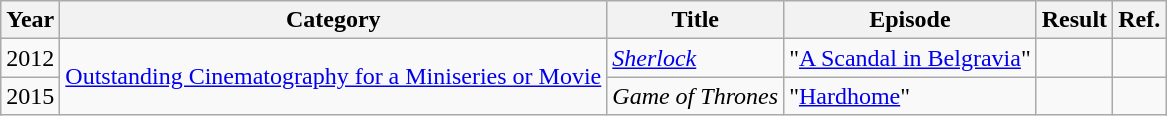<table class="wikitable">
<tr>
<th>Year</th>
<th>Category</th>
<th>Title</th>
<th>Episode</th>
<th>Result</th>
<th>Ref.</th>
</tr>
<tr>
<td>2012</td>
<td rowspan=2><a href='#'>Outstanding Cinematography for a Miniseries or Movie</a></td>
<td><em><a href='#'>Sherlock</a></em></td>
<td>"<a href='#'>A Scandal in Belgravia</a>"</td>
<td></td>
<td align=center></td>
</tr>
<tr>
<td>2015</td>
<td><em>Game of Thrones</em></td>
<td>"<a href='#'>Hardhome</a>"</td>
<td></td>
<td align=center></td>
</tr>
</table>
